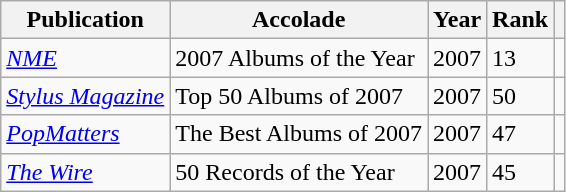<table class="wikitable sortable">
<tr>
<th>Publication</th>
<th>Accolade</th>
<th>Year</th>
<th>Rank</th>
<th class="unsortable"></th>
</tr>
<tr>
<td><em><a href='#'>NME</a></em></td>
<td>2007 Albums of the Year</td>
<td>2007</td>
<td>13</td>
<td></td>
</tr>
<tr>
<td><em><a href='#'>Stylus Magazine</a></em></td>
<td>Top 50 Albums of 2007</td>
<td>2007</td>
<td>50</td>
<td></td>
</tr>
<tr>
<td><em><a href='#'>PopMatters</a></em></td>
<td>The Best Albums of 2007</td>
<td>2007</td>
<td>47</td>
<td></td>
</tr>
<tr>
<td><em><a href='#'>The Wire</a></em></td>
<td>50 Records of the Year</td>
<td>2007</td>
<td>45</td>
<td></td>
</tr>
</table>
